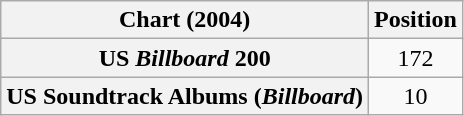<table class="wikitable sortable plainrowheaders" style="text-align:center">
<tr>
<th>Chart (2004)</th>
<th>Position</th>
</tr>
<tr>
<th scope="row">US <em>Billboard</em> 200</th>
<td>172</td>
</tr>
<tr>
<th scope="row">US Soundtrack Albums (<em>Billboard</em>)</th>
<td>10</td>
</tr>
</table>
